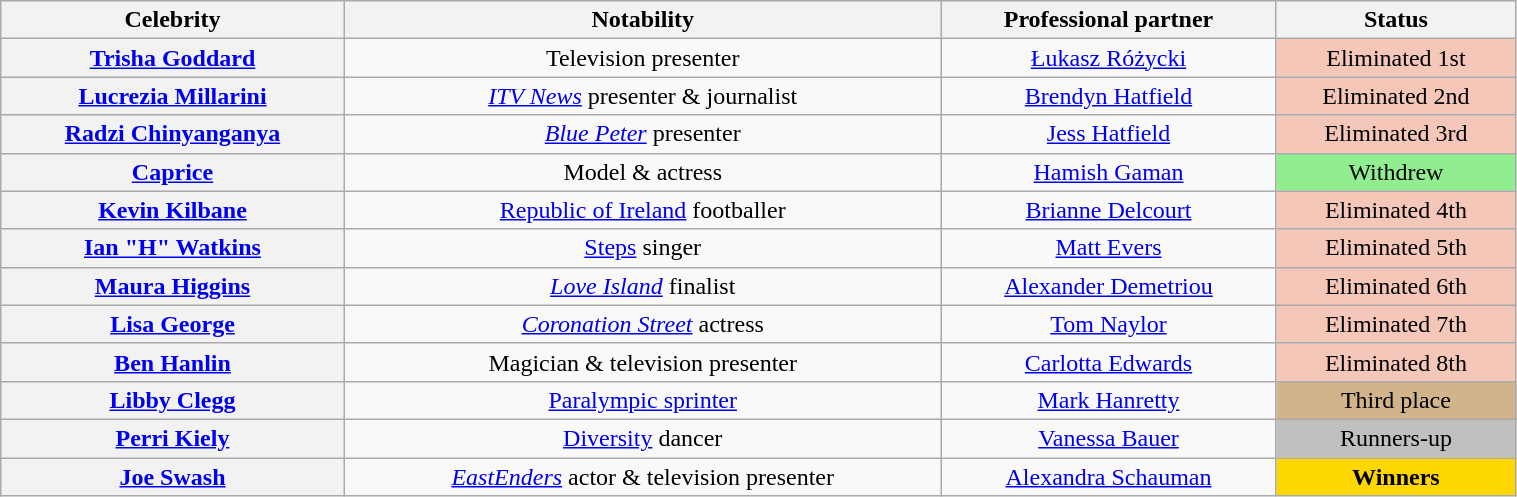<table class="wikitable sortable" style="text-align:center; width:80%">
<tr>
<th scope="col">Celebrity</th>
<th scope="col" class="unsortable">Notability</th>
<th scope="col">Professional partner</th>
<th scope="col">Status</th>
</tr>
<tr>
<th scope="row"><a href='#'>Trisha Goddard</a></th>
<td>Television presenter</td>
<td><a href='#'>Łukasz Różycki</a></td>
<td bgcolor="f4c7b8">Eliminated 1st</td>
</tr>
<tr>
<th scope="row"><a href='#'>Lucrezia Millarini</a></th>
<td><em><a href='#'>ITV News</a></em> presenter & journalist</td>
<td><a href='#'>Brendyn Hatfield</a></td>
<td bgcolor="f4c7b8">Eliminated 2nd</td>
</tr>
<tr>
<th scope="row"><a href='#'>Radzi Chinyanganya</a></th>
<td><em><a href='#'>Blue Peter</a></em> presenter</td>
<td><a href='#'>Jess Hatfield</a></td>
<td bgcolor="f4c7b8">Eliminated 3rd</td>
</tr>
<tr>
<th scope="row"><a href='#'>Caprice</a></th>
<td>Model & actress</td>
<td><a href='#'>Hamish Gaman</a><br><em></em></td>
<td bgcolor="lightgreen">Withdrew</td>
</tr>
<tr>
<th scope="row"><a href='#'>Kevin Kilbane</a></th>
<td><a href='#'>Republic of Ireland</a> footballer</td>
<td><a href='#'>Brianne Delcourt</a></td>
<td bgcolor="f4c7b8">Eliminated 4th</td>
</tr>
<tr>
<th scope="row"><a href='#'>Ian "H" Watkins</a></th>
<td><a href='#'>Steps</a> singer</td>
<td><a href='#'>Matt Evers</a></td>
<td bgcolor="f4c7b8">Eliminated 5th</td>
</tr>
<tr>
<th scope="row"><a href='#'>Maura Higgins</a></th>
<td><em><a href='#'>Love Island</a></em> finalist</td>
<td><a href='#'>Alexander Demetriou</a></td>
<td bgcolor="f4c7b8">Eliminated 6th</td>
</tr>
<tr>
<th scope="row"><a href='#'>Lisa George</a></th>
<td><em><a href='#'>Coronation Street</a></em> actress</td>
<td><a href='#'>Tom Naylor</a></td>
<td bgcolor="f4c7b8">Eliminated 7th</td>
</tr>
<tr>
<th scope="row"><a href='#'>Ben Hanlin</a></th>
<td>Magician & television presenter</td>
<td><a href='#'>Carlotta Edwards</a></td>
<td bgcolor="f4c7b8">Eliminated 8th</td>
</tr>
<tr>
<th scope="row"><a href='#'>Libby Clegg</a></th>
<td><a href='#'>Paralympic sprinter</a></td>
<td><a href='#'>Mark Hanretty</a></td>
<td bgcolor="tan">Third place</td>
</tr>
<tr>
<th scope="row"><a href='#'>Perri Kiely</a></th>
<td><a href='#'>Diversity</a> dancer</td>
<td><a href='#'>Vanessa Bauer</a></td>
<td bgcolor="silver">Runners-up</td>
</tr>
<tr>
<th scope="row"><a href='#'>Joe Swash</a></th>
<td><em><a href='#'>EastEnders</a></em> actor & television presenter</td>
<td><a href='#'>Alexandra Schauman</a><br><em></em></td>
<td bgcolor="gold"><strong>Winners</strong></td>
</tr>
</table>
